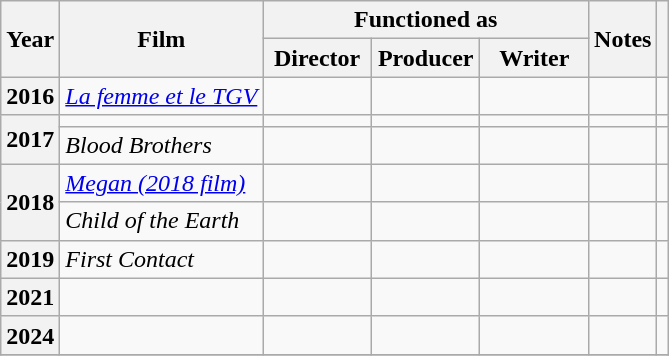<table class="wikitable plainrowheaders sortable">
<tr>
<th rowspan="2">Year</th>
<th rowspan="2">Film</th>
<th colspan="3">Functioned as</th>
<th scope="col" class="unsortable" rowspan="2">Notes</th>
<th rowspan="2"; class="unsortable"><br></th>
</tr>
<tr>
<th style="width:65px;">Director</th>
<th style="width:65px;">Producer</th>
<th style="width:65px;">Writer</th>
</tr>
<tr>
<th scope="row">2016</th>
<td><em><a href='#'>La femme et le TGV</a></em></td>
<td></td>
<td></td>
<td></td>
<td></td>
<td style="text-align:center;"></td>
</tr>
<tr>
<th scope="row" rowspan="2">2017</th>
<td><em></em></td>
<td></td>
<td></td>
<td></td>
<td></td>
<td style="text-align:center;"></td>
</tr>
<tr>
<td><em>Blood Brothers</em></td>
<td></td>
<td></td>
<td></td>
<td></td>
<td></td>
</tr>
<tr>
<th scope="row" rowspan="2">2018</th>
<td><em><a href='#'>Megan (2018 film)</a></em></td>
<td></td>
<td></td>
<td></td>
<td></td>
<td style="text-align:center;"></td>
</tr>
<tr>
<td><em>Child of the Earth</em></td>
<td></td>
<td></td>
<td></td>
<td></td>
<td style="text-align:center;"></td>
</tr>
<tr>
<th scope="row">2019</th>
<td><em>First Contact</em></td>
<td></td>
<td></td>
<td></td>
<td></td>
<td style="text-align:center;"></td>
</tr>
<tr>
<th scope="row">2021</th>
<td><em></em></td>
<td></td>
<td></td>
<td></td>
<td></td>
<td style="text-align:center;"></td>
</tr>
<tr>
<th scope="row">2024</th>
<td><em></em></td>
<td></td>
<td></td>
<td></td>
<td></td>
<td style="text-align:center;"></td>
</tr>
<tr>
</tr>
</table>
